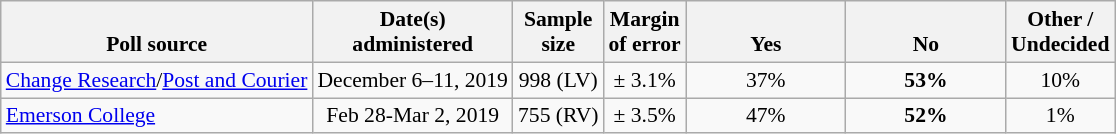<table class="wikitable" style="font-size:90%;text-align:center;">
<tr valign=bottom>
<th>Poll source</th>
<th>Date(s)<br>administered</th>
<th>Sample<br>size</th>
<th>Margin<br>of error</th>
<th style="width:100px;">Yes</th>
<th style="width:100px;">No</th>
<th>Other /<br>Undecided</th>
</tr>
<tr>
<td style="text-align:left;"><a href='#'>Change Research</a>/<a href='#'>Post and Courier</a></td>
<td>December 6–11, 2019</td>
<td>998 (LV)</td>
<td>± 3.1%</td>
<td>37%</td>
<td><strong>53%</strong></td>
<td>10%</td>
</tr>
<tr>
<td style="text-align:left;"><a href='#'>Emerson College</a></td>
<td>Feb 28-Mar 2, 2019</td>
<td>755 (RV)</td>
<td>± 3.5%</td>
<td>47%</td>
<td><strong>52%</strong></td>
<td>1%</td>
</tr>
</table>
